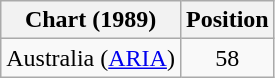<table class="wikitable sortable">
<tr>
<th align="center">Chart (1989)</th>
<th align="center">Position</th>
</tr>
<tr>
<td align="left">Australia (<a href='#'>ARIA</a>)</td>
<td align="center">58</td>
</tr>
</table>
